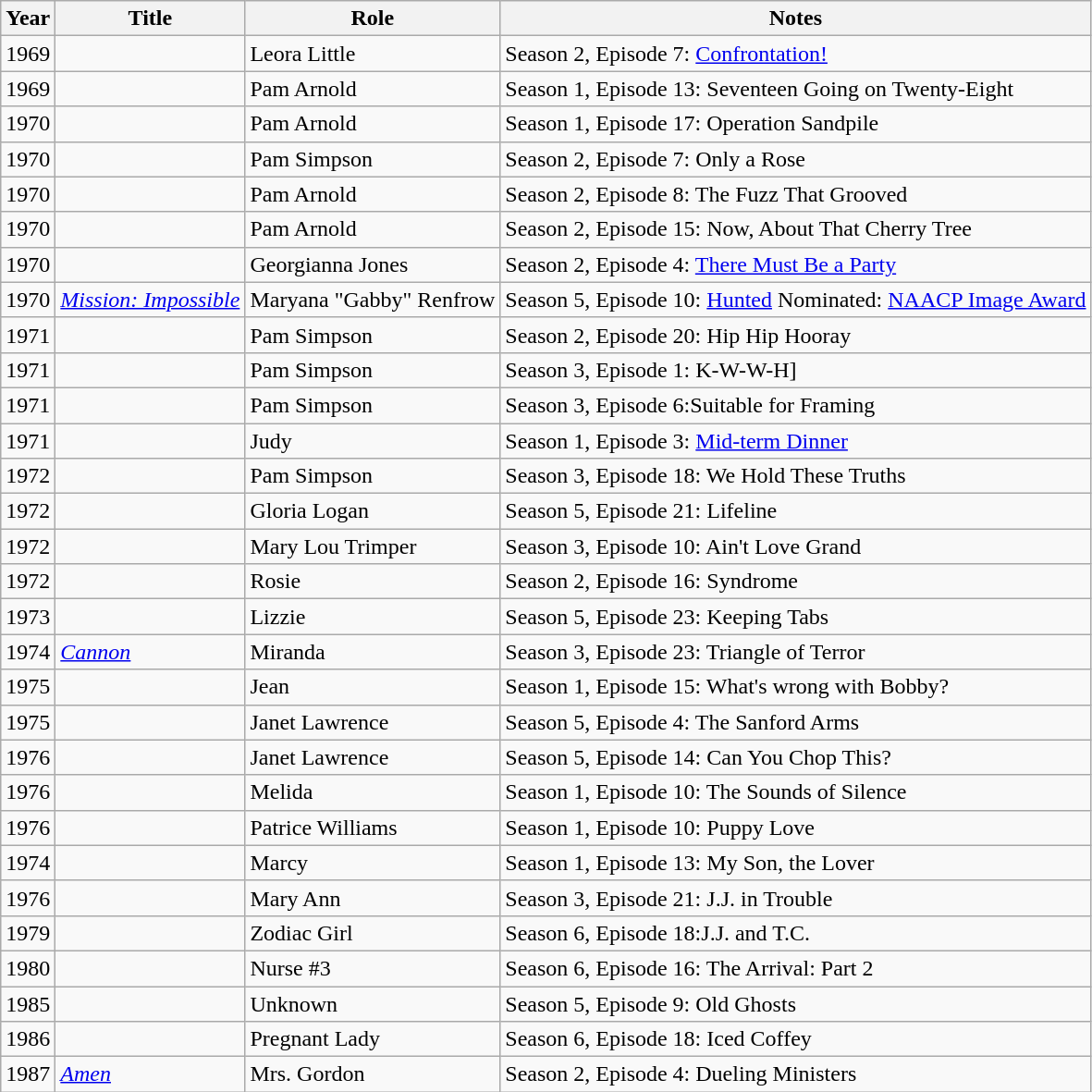<table class = "wikitable sortable">
<tr>
<th>Year</th>
<th>Title</th>
<th>Role</th>
<th class = "unsortable">Notes</th>
</tr>
<tr>
<td>1969</td>
<td><em></em></td>
<td>Leora Little</td>
<td>Season 2, Episode 7: <a href='#'>Confrontation!</a></td>
</tr>
<tr>
<td>1969</td>
<td><em></em></td>
<td>Pam Arnold</td>
<td>Season 1, Episode 13: Seventeen Going on Twenty-Eight</td>
</tr>
<tr>
<td>1970</td>
<td><em></em></td>
<td>Pam Arnold</td>
<td>Season 1, Episode 17:  Operation Sandpile</td>
</tr>
<tr>
<td>1970</td>
<td><em></em></td>
<td>Pam Simpson</td>
<td>Season 2, Episode 7: Only a Rose</td>
</tr>
<tr>
<td>1970</td>
<td><em></em></td>
<td>Pam Arnold</td>
<td>Season 2, Episode 8: The Fuzz That Grooved</td>
</tr>
<tr>
<td>1970</td>
<td><em></em></td>
<td>Pam Arnold</td>
<td>Season 2, Episode 15: Now, About That Cherry Tree</td>
</tr>
<tr>
<td>1970</td>
<td><em></em></td>
<td>Georgianna Jones</td>
<td>Season 2, Episode 4: <a href='#'>There Must Be a Party</a></td>
</tr>
<tr>
<td>1970</td>
<td><em><a href='#'>Mission: Impossible</a></em></td>
<td>Maryana "Gabby" Renfrow</td>
<td>Season 5, Episode 10: <a href='#'>Hunted</a> Nominated: <a href='#'>NAACP Image Award</a></td>
</tr>
<tr>
<td>1971</td>
<td><em></em></td>
<td>Pam Simpson</td>
<td>Season 2, Episode 20: Hip Hip Hooray</td>
</tr>
<tr>
<td>1971</td>
<td><em></em></td>
<td>Pam Simpson</td>
<td>Season 3, Episode 1: K-W-W-H]</td>
</tr>
<tr>
<td>1971</td>
<td><em></em></td>
<td>Pam Simpson</td>
<td>Season 3, Episode 6:Suitable for Framing</td>
</tr>
<tr>
<td>1971</td>
<td><em></em></td>
<td>Judy</td>
<td>Season 1, Episode 3:  <a href='#'>Mid-term Dinner</a></td>
</tr>
<tr>
<td>1972</td>
<td><em></em></td>
<td>Pam Simpson</td>
<td>Season 3, Episode 18: We Hold These Truths</td>
</tr>
<tr>
<td>1972</td>
<td><em></em></td>
<td>Gloria Logan</td>
<td>Season 5, Episode 21: Lifeline</td>
</tr>
<tr>
<td>1972</td>
<td><em></em></td>
<td>Mary Lou Trimper</td>
<td>Season 3, Episode 10: Ain't Love Grand</td>
</tr>
<tr>
<td>1972</td>
<td><em></em></td>
<td>Rosie</td>
<td>Season 2, Episode 16: Syndrome</td>
</tr>
<tr>
<td>1973</td>
<td><em></em></td>
<td>Lizzie</td>
<td>Season 5, Episode 23: Keeping Tabs</td>
</tr>
<tr>
<td>1974</td>
<td><em><a href='#'>Cannon</a></em></td>
<td>Miranda</td>
<td>Season 3, Episode 23: Triangle of Terror</td>
</tr>
<tr>
<td>1975</td>
<td><em></em></td>
<td>Jean</td>
<td>Season 1, Episode 15: What's wrong with Bobby?</td>
</tr>
<tr>
<td>1975</td>
<td><em></em></td>
<td>Janet Lawrence</td>
<td>Season 5, Episode 4: The Sanford Arms</td>
</tr>
<tr>
<td>1976</td>
<td><em></em></td>
<td>Janet Lawrence</td>
<td>Season 5, Episode 14: Can You Chop This?</td>
</tr>
<tr>
<td>1976</td>
<td><em></em></td>
<td>Melida</td>
<td>Season 1, Episode 10: The Sounds of Silence</td>
</tr>
<tr>
<td>1976</td>
<td><em></em></td>
<td>Patrice Williams</td>
<td>Season 1, Episode 10: Puppy Love</td>
</tr>
<tr>
<td>1974</td>
<td><em></em></td>
<td>Marcy</td>
<td>Season 1, Episode 13: My Son, the Lover</td>
</tr>
<tr>
<td>1976</td>
<td><em></em></td>
<td>Mary Ann</td>
<td>Season 3, Episode 21: J.J. in Trouble</td>
</tr>
<tr>
<td>1979</td>
<td><em></em></td>
<td>Zodiac Girl</td>
<td>Season 6, Episode 18:J.J. and T.C.</td>
</tr>
<tr>
<td>1980</td>
<td><em></em></td>
<td>Nurse #3</td>
<td>Season 6, Episode 16: The Arrival: Part 2</td>
</tr>
<tr>
<td>1985</td>
<td><em></em></td>
<td>Unknown</td>
<td>Season 5, Episode 9: Old Ghosts</td>
</tr>
<tr>
<td>1986</td>
<td><em></em></td>
<td>Pregnant Lady</td>
<td>Season 6, Episode 18: Iced Coffey</td>
</tr>
<tr>
<td>1987</td>
<td><em><a href='#'>Amen</a></em></td>
<td>Mrs. Gordon</td>
<td>Season 2, Episode 4: Dueling Ministers</td>
</tr>
</table>
